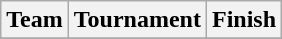<table class="wikitable">
<tr>
<th>Team</th>
<th>Tournament</th>
<th>Finish</th>
</tr>
<tr>
</tr>
</table>
